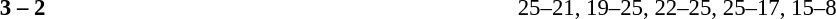<table width=100% cellspacing=1>
<tr>
<th width=20%></th>
<th width=12%></th>
<th width=20%></th>
<th width=33%></th>
<td></td>
</tr>
<tr style=font-size:95%>
<td align=right><strong></strong></td>
<td align=center><strong>3 – 2</strong></td>
<td></td>
<td>25–21, 19–25, 22–25, 25–17, 15–8</td>
</tr>
</table>
